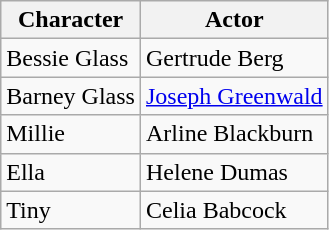<table class="wikitable">
<tr>
<th>Character</th>
<th>Actor</th>
</tr>
<tr>
<td>Bessie Glass</td>
<td>Gertrude Berg</td>
</tr>
<tr>
<td>Barney Glass</td>
<td><a href='#'>Joseph Greenwald</a></td>
</tr>
<tr>
<td>Millie</td>
<td>Arline Blackburn</td>
</tr>
<tr>
<td>Ella</td>
<td>Helene Dumas</td>
</tr>
<tr>
<td>Tiny</td>
<td>Celia Babcock</td>
</tr>
</table>
